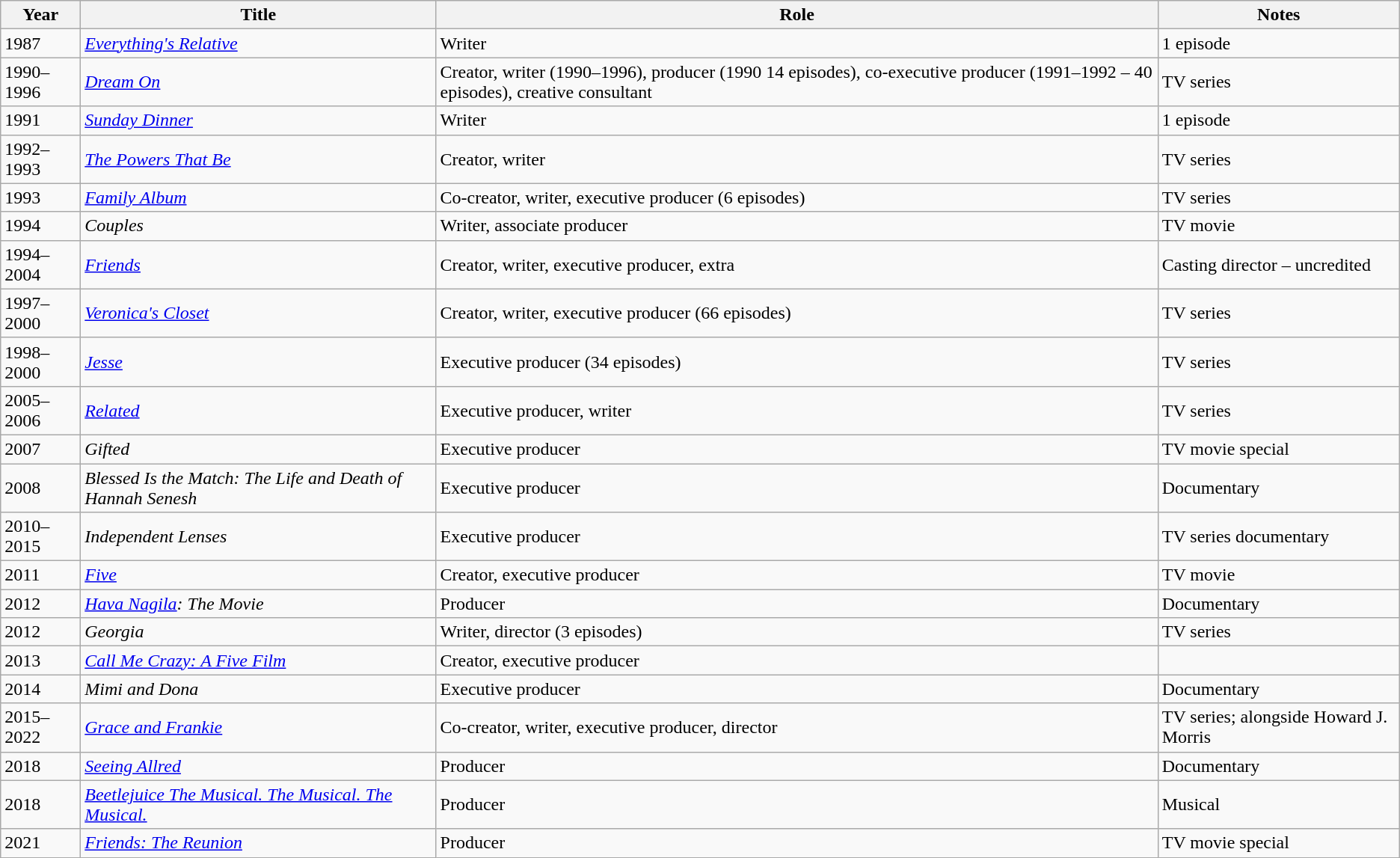<table class="wikitable sortable">
<tr>
<th>Year</th>
<th>Title</th>
<th>Role</th>
<th class="unsortable">Notes</th>
</tr>
<tr>
<td>1987</td>
<td><em><a href='#'>Everything's Relative</a></em></td>
<td>Writer</td>
<td>1 episode</td>
</tr>
<tr>
<td>1990–1996</td>
<td><em><a href='#'>Dream On</a></em></td>
<td>Creator, writer (1990–1996), producer (1990 14 episodes), co-executive producer (1991–1992 – 40 episodes), creative consultant</td>
<td>TV series</td>
</tr>
<tr>
<td>1991</td>
<td><em><a href='#'>Sunday Dinner</a></em></td>
<td>Writer</td>
<td>1 episode</td>
</tr>
<tr>
<td>1992–1993</td>
<td><em><a href='#'>The Powers That Be</a></em></td>
<td>Creator, writer</td>
<td>TV series</td>
</tr>
<tr>
<td>1993</td>
<td><em><a href='#'>Family Album</a></em></td>
<td>Co-creator, writer, executive producer (6 episodes)</td>
<td>TV series</td>
</tr>
<tr>
<td>1994</td>
<td><em>Couples</em></td>
<td>Writer, associate producer</td>
<td>TV movie</td>
</tr>
<tr>
<td>1994–2004</td>
<td><em><a href='#'>Friends</a></em></td>
<td>Creator, writer, executive producer, extra</td>
<td>Casting director – uncredited</td>
</tr>
<tr>
<td>1997–2000</td>
<td><em><a href='#'>Veronica's Closet</a></em></td>
<td>Creator, writer, executive producer (66 episodes)</td>
<td>TV series</td>
</tr>
<tr>
<td>1998–2000</td>
<td><em><a href='#'>Jesse</a></em></td>
<td>Executive producer (34 episodes)</td>
<td>TV series</td>
</tr>
<tr>
<td>2005–2006</td>
<td><em><a href='#'>Related</a></em></td>
<td>Executive producer, writer</td>
<td>TV series</td>
</tr>
<tr>
<td>2007</td>
<td><em>Gifted</em></td>
<td>Executive producer</td>
<td>TV movie special</td>
</tr>
<tr>
<td>2008</td>
<td><em>Blessed Is the Match: The Life and Death of Hannah Senesh</em></td>
<td>Executive producer</td>
<td>Documentary</td>
</tr>
<tr>
<td>2010–2015</td>
<td><em>Independent Lenses</em></td>
<td>Executive producer</td>
<td>TV series documentary</td>
</tr>
<tr>
<td>2011</td>
<td><em><a href='#'>Five</a></em></td>
<td>Creator, executive producer</td>
<td>TV movie</td>
</tr>
<tr>
<td>2012</td>
<td><em><a href='#'>Hava Nagila</a>: The Movie</em></td>
<td>Producer</td>
<td>Documentary</td>
</tr>
<tr>
<td>2012</td>
<td><em>Georgia</em></td>
<td>Writer, director (3 episodes)</td>
<td>TV series</td>
</tr>
<tr>
<td>2013</td>
<td><em><a href='#'>Call Me Crazy: A Five Film</a></em></td>
<td>Creator, executive producer</td>
<td></td>
</tr>
<tr>
<td>2014</td>
<td><em>Mimi and Dona</em></td>
<td>Executive producer</td>
<td>Documentary</td>
</tr>
<tr>
<td>2015–2022</td>
<td><em><a href='#'>Grace and Frankie</a></em></td>
<td>Co-creator, writer, executive producer, director</td>
<td>TV series; alongside Howard J. Morris</td>
</tr>
<tr>
<td>2018</td>
<td><em><a href='#'>Seeing Allred</a></em></td>
<td>Producer</td>
<td>Documentary</td>
</tr>
<tr>
<td>2018</td>
<td><em><a href='#'>Beetlejuice The Musical. The Musical. The Musical.</a></em></td>
<td>Producer</td>
<td>Musical</td>
</tr>
<tr>
<td>2021</td>
<td><em><a href='#'>Friends: The Reunion</a></em></td>
<td>Producer</td>
<td>TV movie special</td>
</tr>
</table>
